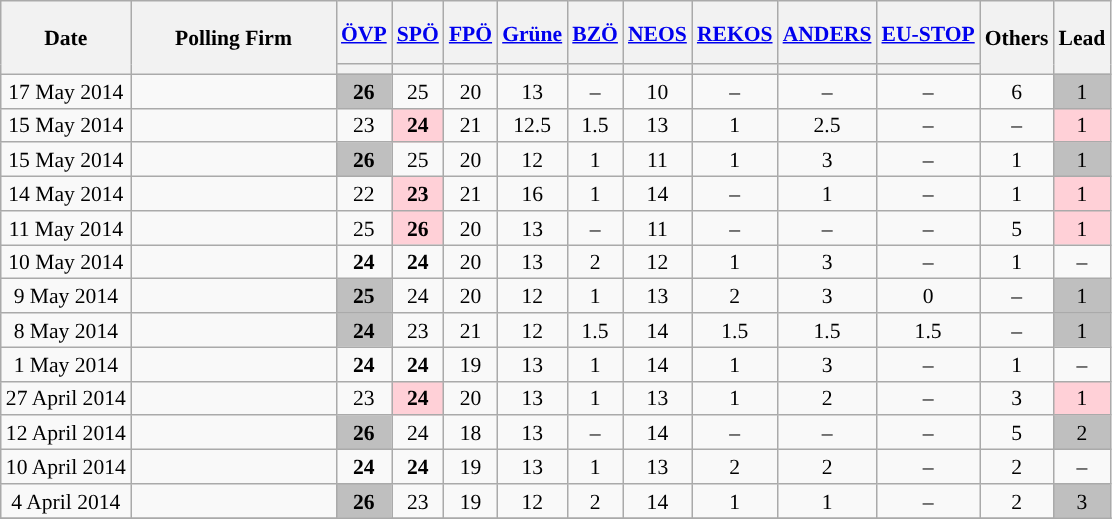<table class="wikitable" style="text-align:center; font-size:90%; line-height:16px;">
<tr style="height:42px;">
<th style="width:80px;" rowspan="2">Date</th>
<th style="width:130px;" rowspan="2">Polling Firm</th>
<th><a href='#'><span>ÖVP</span></a></th>
<th><a href='#'><span>SPÖ</span></a></th>
<th><a href='#'><span>FPÖ</span></a></th>
<th><a href='#'><span>Grüne</span></a></th>
<th><a href='#'><span>BZÖ</span></a></th>
<th><a href='#'><span>NEOS</span></a></th>
<th><a href='#'><span>REKOS</span></a></th>
<th><a href='#'><span>ANDERS</span></a></th>
<th><a href='#'><span>EU-STOP</span></a></th>
<th style="width:40px;" rowspan="2">Others</th>
<th style="width:20px;" rowspan="2">Lead</th>
</tr>
<tr>
<th style="background:"></th>
<th style="background:"></th>
<th style="background:"></th>
<th style="background:"></th>
<th style="background:"></th>
<th style="background:"></th>
<th style="background:"></th>
<th style="background:"></th>
<th style="background:"></th>
</tr>
<tr>
<td>17 May 2014</td>
<td></td>
<td style="background:#BFBFBF"><strong>26</strong></td>
<td>25</td>
<td>20</td>
<td>13</td>
<td>–</td>
<td>10</td>
<td>–</td>
<td>–</td>
<td>–</td>
<td>6</td>
<td style="background:#BFBFBF">1</td>
</tr>
<tr>
<td>15 May 2014</td>
<td></td>
<td>23</td>
<td style="background:#FFD0D7"><strong>24</strong></td>
<td>21</td>
<td>12.5</td>
<td>1.5</td>
<td>13</td>
<td>1</td>
<td>2.5</td>
<td>–</td>
<td>–</td>
<td style="background:#FFD0D7">1</td>
</tr>
<tr>
<td>15 May 2014</td>
<td></td>
<td style="background:#BFBFBF"><strong>26</strong></td>
<td>25</td>
<td>20</td>
<td>12</td>
<td>1</td>
<td>11</td>
<td>1</td>
<td>3</td>
<td>–</td>
<td>1</td>
<td style="background:#BFBFBF">1</td>
</tr>
<tr>
<td>14 May 2014</td>
<td></td>
<td>22</td>
<td style="background:#FFD0D7"><strong>23</strong></td>
<td>21</td>
<td>16</td>
<td>1</td>
<td>14</td>
<td>–</td>
<td>1</td>
<td>–</td>
<td>1</td>
<td style="background:#FFD0D7">1</td>
</tr>
<tr>
<td>11 May 2014</td>
<td></td>
<td>25</td>
<td style="background:#FFD0D7"><strong>26</strong></td>
<td>20</td>
<td>13</td>
<td>–</td>
<td>11</td>
<td>–</td>
<td>–</td>
<td>–</td>
<td>5</td>
<td style="background:#FFD0D7">1</td>
</tr>
<tr>
<td>10 May 2014</td>
<td></td>
<td><strong>24</strong></td>
<td><strong>24</strong></td>
<td>20</td>
<td>13</td>
<td>2</td>
<td>12</td>
<td>1</td>
<td>3</td>
<td>–</td>
<td>1</td>
<td>–</td>
</tr>
<tr>
<td>9 May 2014</td>
<td></td>
<td style="background:#BFBFBF"><strong>25</strong></td>
<td>24</td>
<td>20</td>
<td>12</td>
<td>1</td>
<td>13</td>
<td>2</td>
<td>3</td>
<td>0</td>
<td>–</td>
<td style="background:#BFBFBF">1</td>
</tr>
<tr>
<td>8 May 2014</td>
<td></td>
<td style="background:#BFBFBF"><strong>24</strong></td>
<td>23</td>
<td>21</td>
<td>12</td>
<td>1.5</td>
<td>14</td>
<td>1.5</td>
<td>1.5</td>
<td>1.5</td>
<td>–</td>
<td style="background:#BFBFBF">1</td>
</tr>
<tr>
<td>1 May 2014</td>
<td></td>
<td><strong>24</strong></td>
<td><strong>24</strong></td>
<td>19</td>
<td>13</td>
<td>1</td>
<td>14</td>
<td>1</td>
<td>3</td>
<td>–</td>
<td>1</td>
<td>–</td>
</tr>
<tr>
<td>27 April 2014</td>
<td></td>
<td>23</td>
<td style="background:#FFD0D7"><strong>24</strong></td>
<td>20</td>
<td>13</td>
<td>1</td>
<td>13</td>
<td>1</td>
<td>2</td>
<td>–</td>
<td>3</td>
<td style="background:#FFD0D7">1</td>
</tr>
<tr>
<td>12 April 2014</td>
<td></td>
<td style="background:#BFBFBF"><strong>26</strong></td>
<td>24</td>
<td>18</td>
<td>13</td>
<td>–</td>
<td>14</td>
<td>–</td>
<td>–</td>
<td>–</td>
<td>5</td>
<td style="background:#BFBFBF">2</td>
</tr>
<tr>
<td>10 April 2014</td>
<td></td>
<td><strong>24</strong></td>
<td><strong>24</strong></td>
<td>19</td>
<td>13</td>
<td>1</td>
<td>13</td>
<td>2</td>
<td>2</td>
<td>–</td>
<td>2</td>
<td>–</td>
</tr>
<tr>
<td>4 April 2014</td>
<td></td>
<td style="background:#BFBFBF"><strong>26</strong></td>
<td>23</td>
<td>19</td>
<td>12</td>
<td>2</td>
<td>14</td>
<td>1</td>
<td>1</td>
<td>–</td>
<td>2</td>
<td style="background:#BFBFBF">3</td>
</tr>
<tr>
</tr>
</table>
